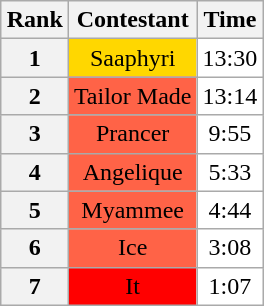<table class="wikitable" style="margin:1em auto; text-align:center">
<tr>
<th>Rank</th>
<th>Contestant</th>
<th>Time</th>
</tr>
<tr>
<th>1</th>
<td style="background:gold;">Saaphyri</td>
<td style="background:white;">13:30</td>
</tr>
<tr>
<th>2</th>
<td style="background:tomato;">Tailor Made</td>
<td style="background:white;">13:14</td>
</tr>
<tr>
<th>3</th>
<td style="background:tomato;">Prancer</td>
<td style="background:white;">9:55</td>
</tr>
<tr>
<th>4</th>
<td style="background:tomato;">Angelique</td>
<td style="background:white;">5:33</td>
</tr>
<tr>
<th>5</th>
<td style="background:tomato;">Myammee</td>
<td style="background:white;">4:44</td>
</tr>
<tr>
<th>6</th>
<td style="background:tomato;">Ice</td>
<td style="background:white;">3:08</td>
</tr>
<tr>
<th>7</th>
<td style="background:red;">It</td>
<td style="background:white;">1:07</td>
</tr>
</table>
